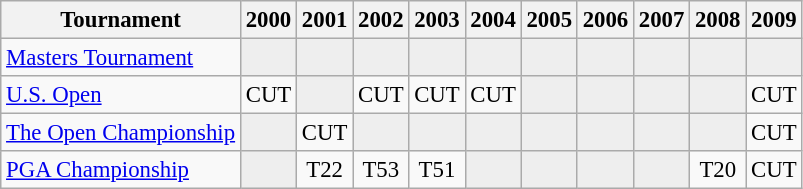<table class="wikitable" style="font-size:95%;text-align:center;">
<tr>
<th>Tournament</th>
<th>2000</th>
<th>2001</th>
<th>2002</th>
<th>2003</th>
<th>2004</th>
<th>2005</th>
<th>2006</th>
<th>2007</th>
<th>2008</th>
<th>2009</th>
</tr>
<tr>
<td align=left><a href='#'>Masters Tournament</a></td>
<td style="background:#eeeeee;"></td>
<td style="background:#eeeeee;"></td>
<td style="background:#eeeeee;"></td>
<td style="background:#eeeeee;"></td>
<td style="background:#eeeeee;"></td>
<td style="background:#eeeeee;"></td>
<td style="background:#eeeeee;"></td>
<td style="background:#eeeeee;"></td>
<td style="background:#eeeeee;"></td>
<td style="background:#eeeeee;"></td>
</tr>
<tr>
<td align=left><a href='#'>U.S. Open</a></td>
<td>CUT</td>
<td style="background:#eeeeee;"></td>
<td>CUT</td>
<td>CUT</td>
<td>CUT</td>
<td style="background:#eeeeee;"></td>
<td style="background:#eeeeee;"></td>
<td style="background:#eeeeee;"></td>
<td style="background:#eeeeee;"></td>
<td>CUT</td>
</tr>
<tr>
<td align=left><a href='#'>The Open Championship</a></td>
<td style="background:#eeeeee;"></td>
<td>CUT</td>
<td style="background:#eeeeee;"></td>
<td style="background:#eeeeee;"></td>
<td style="background:#eeeeee;"></td>
<td style="background:#eeeeee;"></td>
<td style="background:#eeeeee;"></td>
<td style="background:#eeeeee;"></td>
<td style="background:#eeeeee;"></td>
<td>CUT</td>
</tr>
<tr>
<td align=left><a href='#'>PGA Championship</a></td>
<td style="background:#eeeeee;"></td>
<td>T22</td>
<td>T53</td>
<td>T51</td>
<td style="background:#eeeeee;"></td>
<td style="background:#eeeeee;"></td>
<td style="background:#eeeeee;"></td>
<td style="background:#eeeeee;"></td>
<td>T20</td>
<td>CUT</td>
</tr>
</table>
